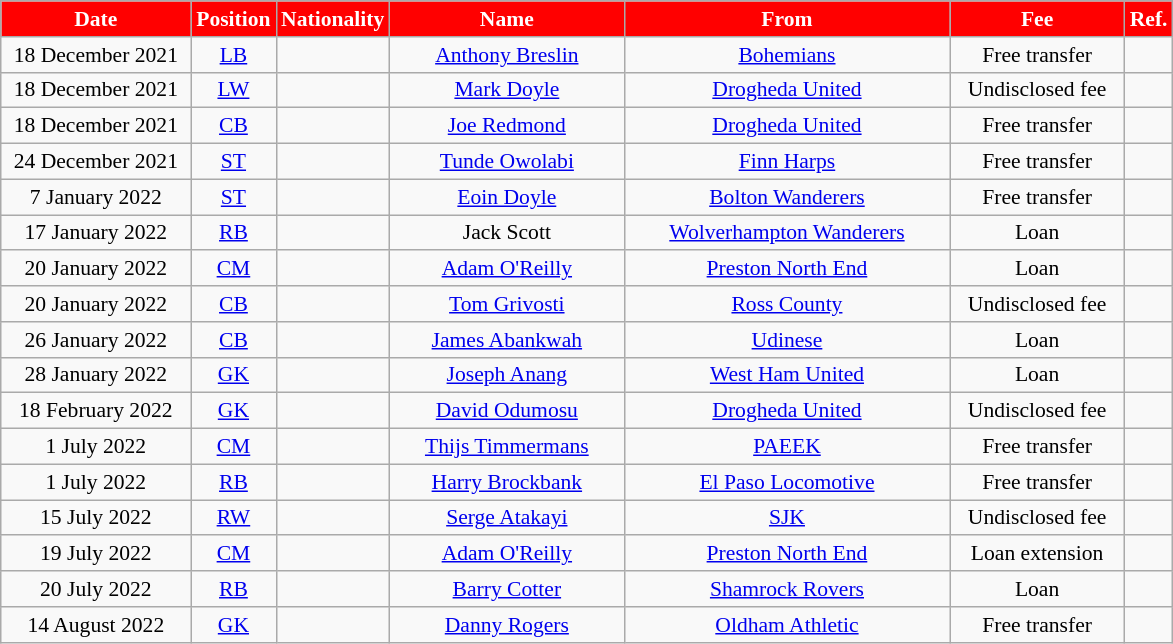<table class="wikitable"  style="text-align:center; font-size:90%; ">
<tr>
<th style="background:red; color:#FFFFFF; width:120px;">Date</th>
<th style="background:red; color:#FFFFFF; width:50px;">Position</th>
<th style="background:red; color:#FFFFFF; width:50px;">Nationality</th>
<th style="background:red; color:#FFFFFF; width:150px;">Name</th>
<th style="background:red; color:#FFFFFF; width:210px;">From</th>
<th style="background:red; color:#FFFFFF; width:110px;">Fee</th>
<th style="background:red; color:#FFFFFF; width:25px;">Ref.</th>
</tr>
<tr>
<td>18 December 2021</td>
<td><a href='#'>LB</a></td>
<td></td>
<td><a href='#'>Anthony Breslin</a></td>
<td> <a href='#'>Bohemians</a></td>
<td>Free transfer</td>
<td></td>
</tr>
<tr>
<td>18 December 2021</td>
<td><a href='#'>LW</a></td>
<td></td>
<td><a href='#'>Mark Doyle</a></td>
<td> <a href='#'>Drogheda United</a></td>
<td>Undisclosed fee</td>
<td></td>
</tr>
<tr>
<td>18 December 2021</td>
<td><a href='#'>CB</a></td>
<td></td>
<td><a href='#'>Joe Redmond</a></td>
<td> <a href='#'>Drogheda United</a></td>
<td>Free transfer</td>
<td></td>
</tr>
<tr>
<td>24 December 2021</td>
<td><a href='#'>ST</a></td>
<td></td>
<td><a href='#'>Tunde Owolabi</a></td>
<td> <a href='#'>Finn Harps</a></td>
<td>Free transfer</td>
<td></td>
</tr>
<tr>
<td>7 January 2022</td>
<td><a href='#'>ST</a></td>
<td></td>
<td><a href='#'>Eoin Doyle</a></td>
<td> <a href='#'>Bolton Wanderers</a></td>
<td>Free transfer</td>
<td></td>
</tr>
<tr>
<td>17 January 2022</td>
<td><a href='#'>RB</a></td>
<td></td>
<td>Jack Scott</td>
<td> <a href='#'>Wolverhampton Wanderers</a></td>
<td>Loan</td>
<td></td>
</tr>
<tr>
<td>20 January 2022</td>
<td><a href='#'>CM</a></td>
<td></td>
<td><a href='#'>Adam O'Reilly</a></td>
<td> <a href='#'>Preston North End</a></td>
<td>Loan</td>
<td></td>
</tr>
<tr>
<td>20 January 2022</td>
<td><a href='#'>CB</a></td>
<td></td>
<td><a href='#'>Tom Grivosti</a></td>
<td> <a href='#'>Ross County</a></td>
<td>Undisclosed fee</td>
<td></td>
</tr>
<tr>
<td>26 January 2022</td>
<td><a href='#'>CB</a></td>
<td></td>
<td><a href='#'>James Abankwah</a></td>
<td> <a href='#'>Udinese</a></td>
<td>Loan</td>
<td></td>
</tr>
<tr>
<td>28 January 2022</td>
<td><a href='#'>GK</a></td>
<td></td>
<td><a href='#'>Joseph Anang</a></td>
<td> <a href='#'>West Ham United</a></td>
<td>Loan</td>
<td></td>
</tr>
<tr>
<td>18 February 2022</td>
<td><a href='#'>GK</a></td>
<td></td>
<td><a href='#'>David Odumosu</a></td>
<td> <a href='#'>Drogheda United</a></td>
<td>Undisclosed fee</td>
<td></td>
</tr>
<tr>
<td>1 July 2022</td>
<td><a href='#'>CM</a></td>
<td></td>
<td><a href='#'>Thijs Timmermans</a></td>
<td> <a href='#'>PAEEK</a></td>
<td>Free transfer</td>
<td></td>
</tr>
<tr>
<td>1 July 2022</td>
<td><a href='#'>RB</a></td>
<td></td>
<td><a href='#'>Harry Brockbank</a></td>
<td> <a href='#'>El Paso Locomotive</a></td>
<td>Free transfer</td>
<td></td>
</tr>
<tr>
<td>15 July 2022</td>
<td><a href='#'>RW</a></td>
<td></td>
<td><a href='#'>Serge Atakayi</a></td>
<td> <a href='#'>SJK</a></td>
<td>Undisclosed fee</td>
<td></td>
</tr>
<tr>
<td>19 July 2022</td>
<td><a href='#'>CM</a></td>
<td></td>
<td><a href='#'>Adam O'Reilly</a></td>
<td> <a href='#'>Preston North End</a></td>
<td>Loan extension</td>
<td></td>
</tr>
<tr>
<td>20 July 2022</td>
<td><a href='#'>RB</a></td>
<td></td>
<td><a href='#'>Barry Cotter</a></td>
<td> <a href='#'>Shamrock Rovers</a></td>
<td>Loan</td>
<td></td>
</tr>
<tr>
<td>14 August 2022</td>
<td><a href='#'>GK</a></td>
<td></td>
<td><a href='#'>Danny Rogers</a></td>
<td> <a href='#'>Oldham Athletic</a></td>
<td>Free transfer</td>
<td></td>
</tr>
</table>
